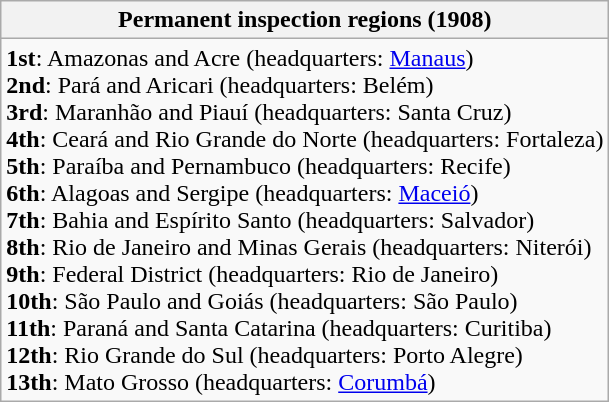<table class="wikitable mw-collapsible mw-collapsed">
<tr>
<th>Permanent inspection regions (1908)</th>
</tr>
<tr>
<td><strong>1st</strong>: Amazonas and Acre (headquarters: <a href='#'>Manaus</a>)<br><strong>2nd</strong>: Pará and Aricari (headquarters: Belém)<br><strong>3rd</strong>: Maranhão and Piauí (headquarters: Santa Cruz)<br><strong>4th</strong>: Ceará and Rio Grande do Norte (headquarters: Fortaleza)<br><strong>5th</strong>: Paraíba and Pernambuco (headquarters: Recife)<br><strong>6th</strong>: Alagoas and Sergipe (headquarters: <a href='#'>Maceió</a>)<br><strong>7th</strong>: Bahia and Espírito Santo (headquarters: Salvador)<br><strong>8th</strong>: Rio de Janeiro and Minas Gerais (headquarters: Niterói)<br><strong>9th</strong>: Federal District (headquarters: Rio de Janeiro)<br><strong>10th</strong>: São Paulo and Goiás (headquarters: São Paulo)<br><strong>11th</strong>: Paraná and Santa Catarina (headquarters: Curitiba)<br><strong>12th</strong>: Rio Grande do Sul (headquarters: Porto Alegre)<br><strong>13th</strong>: Mato Grosso (headquarters: <a href='#'>Corumbá</a>)</td>
</tr>
</table>
